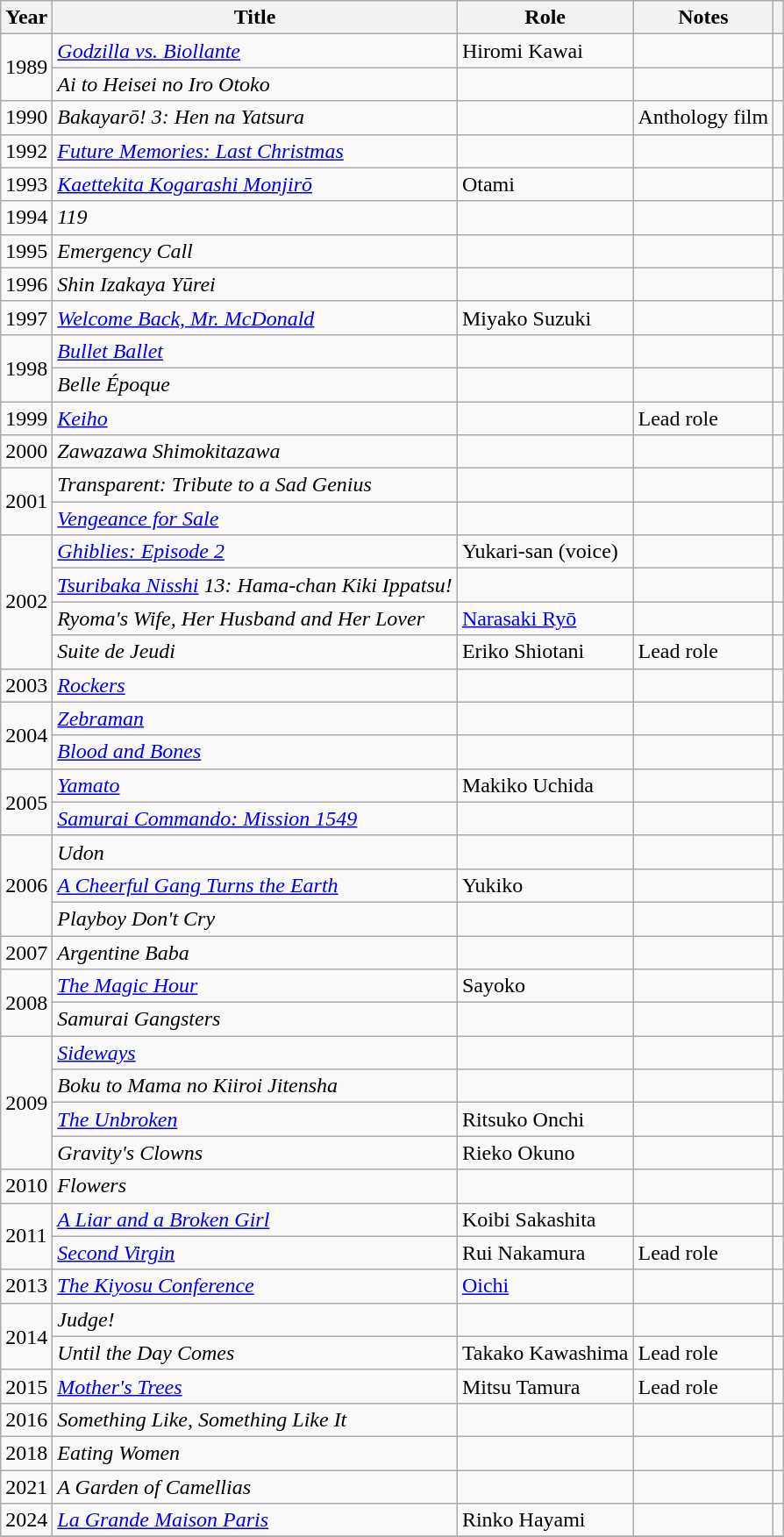<table class="wikitable sortable">
<tr>
<th>Year</th>
<th>Title</th>
<th>Role</th>
<th>Notes</th>
<th class="unsortable"></th>
</tr>
<tr>
<td rowspan="2">1989</td>
<td><em><a href='#'>Godzilla vs. Biollante</a></em></td>
<td>Hiromi Kawai</td>
<td></td>
<td></td>
</tr>
<tr>
<td><em>Ai to Heisei no Iro Otoko</em></td>
<td></td>
<td></td>
<td></td>
</tr>
<tr>
<td>1990</td>
<td><em>Bakayarō! 3: Hen na Yatsura</em></td>
<td></td>
<td>Anthology film</td>
<td></td>
</tr>
<tr>
<td>1992</td>
<td><em><a href='#'>Future Memories: Last Christmas</a></em></td>
<td></td>
<td></td>
<td></td>
</tr>
<tr>
<td>1993</td>
<td><em><a href='#'>Kaettekita Kogarashi Monjirō</a></em></td>
<td>Otami</td>
<td></td>
<td></td>
</tr>
<tr>
<td>1994</td>
<td><em>119</em></td>
<td></td>
<td></td>
<td></td>
</tr>
<tr>
<td>1995</td>
<td><em>Emergency Call</em></td>
<td></td>
<td></td>
<td></td>
</tr>
<tr>
<td>1996</td>
<td><em>Shin Izakaya Yūrei</em></td>
<td></td>
<td></td>
<td></td>
</tr>
<tr>
<td>1997</td>
<td><em><a href='#'>Welcome Back, Mr. McDonald</a></em></td>
<td>Miyako Suzuki</td>
<td></td>
<td></td>
</tr>
<tr>
<td rowspan="2">1998</td>
<td><em><a href='#'>Bullet Ballet</a></em></td>
<td></td>
<td></td>
<td></td>
</tr>
<tr>
<td><em>Belle Époque</em></td>
<td></td>
<td></td>
<td></td>
</tr>
<tr>
<td>1999</td>
<td><em><a href='#'>Keiho</a></em></td>
<td></td>
<td>Lead role</td>
<td></td>
</tr>
<tr>
<td>2000</td>
<td><em>Zawazawa Shimokitazawa</em></td>
<td></td>
<td></td>
<td></td>
</tr>
<tr>
<td rowspan="2">2001</td>
<td><em>Transparent: Tribute to a Sad Genius</em></td>
<td></td>
<td></td>
<td></td>
</tr>
<tr>
<td><em><a href='#'>Vengeance for Sale</a></em></td>
<td></td>
<td></td>
<td></td>
</tr>
<tr>
<td rowspan="4">2002</td>
<td><em><a href='#'>Ghiblies: Episode 2</a></em></td>
<td>Yukari-san (voice)</td>
<td></td>
<td></td>
</tr>
<tr>
<td><em><a href='#'>Tsuribaka Nisshi</a> 13: Hama-chan Kiki Ippatsu!</em></td>
<td></td>
<td></td>
<td></td>
</tr>
<tr>
<td><em>Ryoma's Wife, Her Husband and Her Lover</em></td>
<td><a href='#'>Narasaki Ryō</a></td>
<td></td>
<td></td>
</tr>
<tr>
<td><em>Suite de Jeudi</em></td>
<td>Eriko Shiotani</td>
<td>Lead role</td>
<td></td>
</tr>
<tr>
<td>2003</td>
<td><em><a href='#'>Rockers</a></em></td>
<td></td>
<td></td>
<td></td>
</tr>
<tr>
<td rowspan="2">2004</td>
<td><em><a href='#'>Zebraman</a></em></td>
<td></td>
<td></td>
<td></td>
</tr>
<tr>
<td><em><a href='#'>Blood and Bones</a></em></td>
<td></td>
<td></td>
<td></td>
</tr>
<tr>
<td rowspan="2">2005</td>
<td><em><a href='#'>Yamato</a></em></td>
<td>Makiko Uchida</td>
<td></td>
<td></td>
</tr>
<tr>
<td><em><a href='#'>Samurai Commando: Mission 1549</a></em></td>
<td></td>
<td></td>
<td></td>
</tr>
<tr>
<td rowspan="3">2006</td>
<td><em>Udon</em></td>
<td></td>
<td></td>
<td></td>
</tr>
<tr>
<td><em><a href='#'>A Cheerful Gang Turns the Earth</a></em></td>
<td>Yukiko</td>
<td></td>
<td></td>
</tr>
<tr>
<td><em>Playboy Don't Cry</em></td>
<td></td>
<td></td>
<td></td>
</tr>
<tr>
<td>2007</td>
<td><em>Argentine Baba</em></td>
<td></td>
<td></td>
<td></td>
</tr>
<tr>
<td rowspan="2">2008</td>
<td><em><a href='#'>The Magic Hour</a></em></td>
<td>Sayoko</td>
<td></td>
<td></td>
</tr>
<tr>
<td><em>Samurai Gangsters</em></td>
<td></td>
<td></td>
<td></td>
</tr>
<tr>
<td rowspan="4">2009</td>
<td><em><a href='#'>Sideways</a></em></td>
<td></td>
<td></td>
<td></td>
</tr>
<tr>
<td><em>Boku to Mama no Kiiroi Jitensha</em></td>
<td></td>
<td></td>
<td></td>
</tr>
<tr>
<td><em><a href='#'>The Unbroken</a></em></td>
<td>Ritsuko Onchi</td>
<td></td>
<td></td>
</tr>
<tr>
<td><em>Gravity's Clowns</em></td>
<td>Rieko Okuno</td>
<td></td>
<td></td>
</tr>
<tr>
<td>2010</td>
<td><em>Flowers</em></td>
<td></td>
<td></td>
<td></td>
</tr>
<tr>
<td rowspan="2">2011</td>
<td><em><a href='#'>A Liar and a Broken Girl</a></em></td>
<td>Koibi Sakashita</td>
<td></td>
<td></td>
</tr>
<tr>
<td><em><a href='#'>Second Virgin</a></em></td>
<td>Rui Nakamura</td>
<td>Lead role</td>
<td></td>
</tr>
<tr>
<td>2013</td>
<td><em><a href='#'>The Kiyosu Conference</a></em></td>
<td><a href='#'>Oichi</a></td>
<td></td>
<td></td>
</tr>
<tr>
<td rowspan="2">2014</td>
<td><em>Judge!</em></td>
<td></td>
<td></td>
<td></td>
</tr>
<tr>
<td><em>Until the Day Comes</em></td>
<td>Takako Kawashima</td>
<td>Lead role</td>
<td></td>
</tr>
<tr>
<td>2015</td>
<td><em><a href='#'>Mother's Trees</a></em></td>
<td>Mitsu Tamura</td>
<td>Lead role</td>
<td></td>
</tr>
<tr>
<td>2016</td>
<td><em>Something Like, Something Like It</em></td>
<td></td>
<td></td>
<td></td>
</tr>
<tr>
<td>2018</td>
<td><em>Eating Women</em></td>
<td></td>
<td></td>
<td></td>
</tr>
<tr>
<td>2021</td>
<td><em>A Garden of Camellias</em></td>
<td></td>
<td></td>
<td></td>
</tr>
<tr>
<td>2024</td>
<td><em><a href='#'>La Grande Maison Paris</a></em></td>
<td>Rinko Hayami</td>
<td></td>
<td></td>
</tr>
<tr>
</tr>
</table>
